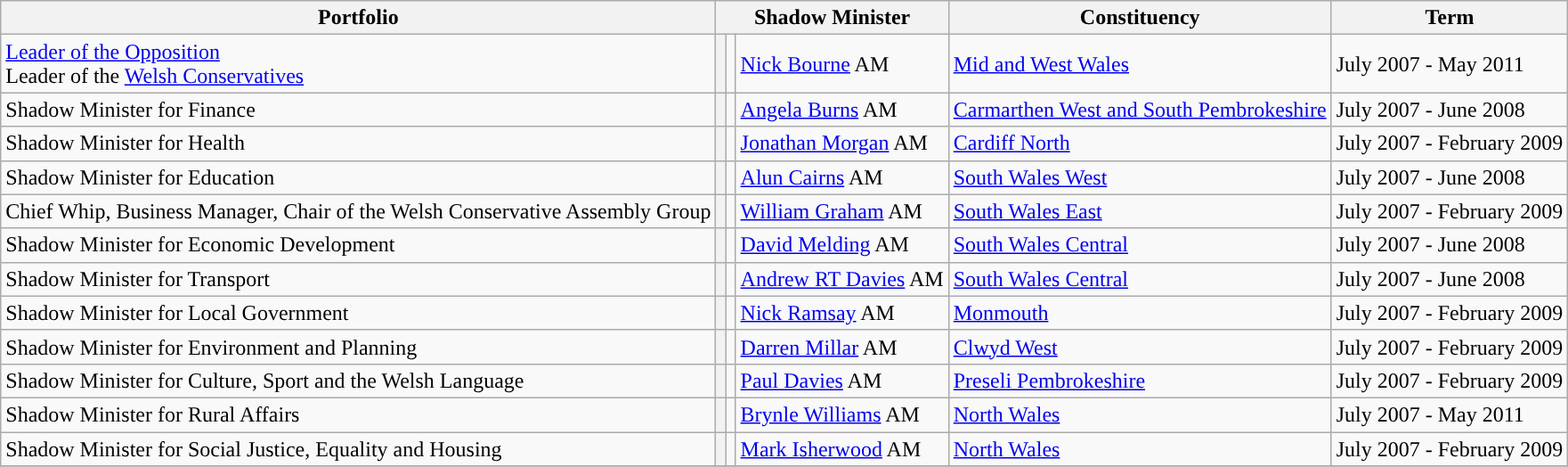<table class="wikitable">
<tr>
<th colspan="1">Portfolio</th>
<th colspan="3">Shadow Minister</th>
<th colspan="1">Constituency</th>
<th colspan="1">Term</th>
</tr>
<tr>
<td><a href='#'>Leader of the Opposition</a> <br> Leader of the <a href='#'>Welsh Conservatives</a></td>
<th style="background: "></th>
<td></td>
<td><a href='#'>Nick Bourne</a> AM</td>
<td><a href='#'>Mid and West Wales</a></td>
<td>July 2007 - May 2011</td>
</tr>
<tr>
<td>Shadow Minister for Finance</td>
<th style="background: "></th>
<td></td>
<td><a href='#'>Angela Burns</a> AM</td>
<td><a href='#'>Carmarthen West and South Pembrokeshire</a></td>
<td>July 2007 - June 2008</td>
</tr>
<tr>
<td>Shadow Minister for Health</td>
<th style="background: "></th>
<td></td>
<td><a href='#'>Jonathan Morgan</a> AM</td>
<td><a href='#'>Cardiff North</a></td>
<td>July 2007 - February 2009</td>
</tr>
<tr>
<td>Shadow Minister for Education</td>
<th style="background: "></th>
<td></td>
<td><a href='#'>Alun Cairns</a> AM</td>
<td><a href='#'>South Wales West</a></td>
<td>July 2007 - June 2008</td>
</tr>
<tr>
<td>Chief Whip, Business Manager, Chair of the Welsh Conservative Assembly Group</td>
<th style="background: "></th>
<td></td>
<td><a href='#'>William Graham</a> AM</td>
<td><a href='#'>South Wales East</a></td>
<td>July 2007 - February 2009</td>
</tr>
<tr>
<td>Shadow Minister for Economic Development</td>
<th style="background: "></th>
<td></td>
<td><a href='#'>David Melding</a> AM</td>
<td><a href='#'>South Wales Central</a></td>
<td>July 2007 - June 2008</td>
</tr>
<tr>
<td>Shadow Minister for Transport</td>
<th style="background: "></th>
<td></td>
<td><a href='#'>Andrew RT Davies</a> AM</td>
<td><a href='#'>South Wales Central</a></td>
<td>July 2007 - June 2008</td>
</tr>
<tr>
<td>Shadow Minister for Local Government</td>
<th style="background: "></th>
<td></td>
<td><a href='#'>Nick Ramsay</a> AM</td>
<td><a href='#'>Monmouth</a></td>
<td>July 2007 - February 2009</td>
</tr>
<tr>
<td>Shadow Minister for Environment and Planning</td>
<th style="background: "></th>
<td></td>
<td><a href='#'>Darren Millar</a> AM</td>
<td><a href='#'>Clwyd West</a></td>
<td>July 2007 - February 2009</td>
</tr>
<tr>
<td>Shadow Minister for Culture, Sport and the Welsh Language</td>
<th style="background: "></th>
<td></td>
<td><a href='#'>Paul Davies</a> AM</td>
<td><a href='#'>Preseli Pembrokeshire</a></td>
<td>July 2007 - February 2009</td>
</tr>
<tr>
<td>Shadow Minister for Rural Affairs</td>
<th style="background: "></th>
<td></td>
<td><a href='#'>Brynle Williams</a> AM</td>
<td><a href='#'>North Wales</a></td>
<td>July 2007 - May 2011</td>
</tr>
<tr>
<td>Shadow Minister for Social Justice, Equality and Housing</td>
<th style="background: "></th>
<td></td>
<td><a href='#'>Mark Isherwood</a> AM</td>
<td><a href='#'>North Wales</a></td>
<td>July 2007 - February 2009</td>
</tr>
<tr>
</tr>
</table>
